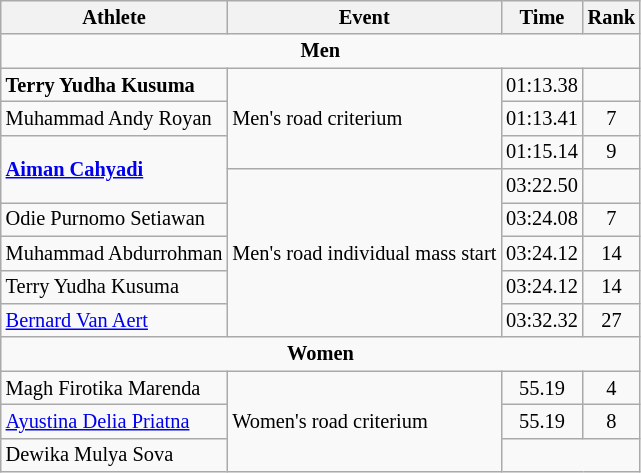<table class=wikitable style="font-size:85%; text-align:center">
<tr>
<th>Athlete</th>
<th>Event</th>
<th>Time</th>
<th>Rank</th>
</tr>
<tr>
<td colspan="4"><strong>Men</strong></td>
</tr>
<tr>
<td align=left><strong>Terry Yudha Kusuma</strong></td>
<td align=left rowspan="3">Men's road criterium</td>
<td>01:13.38</td>
<td></td>
</tr>
<tr>
<td align=left>Muhammad Andy Royan</td>
<td>01:13.41</td>
<td>7</td>
</tr>
<tr>
<td align=left rowspan="2"><strong><a href='#'>Aiman Cahyadi</a></strong></td>
<td>01:15.14</td>
<td>9</td>
</tr>
<tr>
<td align=left rowspan="5">Men's road individual mass start</td>
<td>03:22.50</td>
<td></td>
</tr>
<tr>
<td align=left>Odie Purnomo Setiawan</td>
<td>03:24.08</td>
<td>7</td>
</tr>
<tr>
<td align=left>Muhammad Abdurrohman</td>
<td>03:24.12</td>
<td>14</td>
</tr>
<tr>
<td align=left>Terry Yudha Kusuma</td>
<td>03:24.12</td>
<td>14</td>
</tr>
<tr>
<td align=left><a href='#'>Bernard Van Aert</a></td>
<td>03:32.32</td>
<td>27</td>
</tr>
<tr>
<td colspan="4"><strong>Women</strong></td>
</tr>
<tr>
<td align=left>Magh Firotika Marenda</td>
<td align=left rowspan="3">Women's road criterium</td>
<td>55.19</td>
<td>4</td>
</tr>
<tr>
<td align=left><a href='#'>Ayustina Delia Priatna</a></td>
<td>55.19</td>
<td>8</td>
</tr>
<tr>
<td align=left>Dewika Mulya Sova</td>
<td colspan="2"></td>
</tr>
</table>
